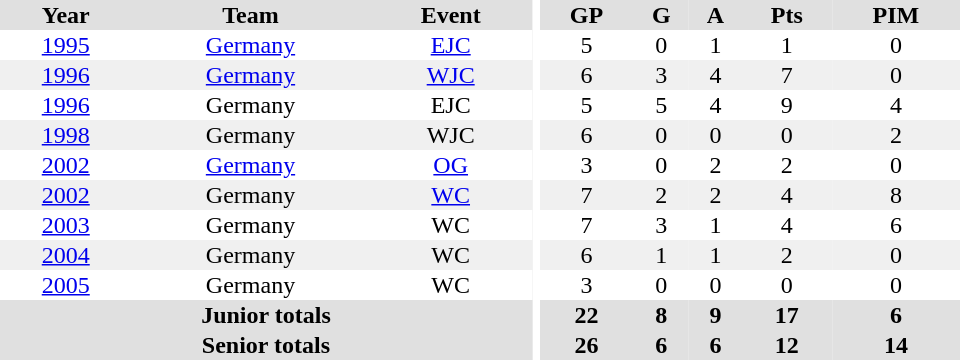<table border="0" cellpadding="1" cellspacing="0" ID="Table3" style="text-align:center; width:40em">
<tr ALIGN="center" bgcolor="#e0e0e0">
<th>Year</th>
<th>Team</th>
<th>Event</th>
<th rowspan="99" bgcolor="#ffffff"></th>
<th>GP</th>
<th>G</th>
<th>A</th>
<th>Pts</th>
<th>PIM</th>
</tr>
<tr>
<td><a href='#'>1995</a></td>
<td><a href='#'>Germany</a></td>
<td><a href='#'>EJC</a></td>
<td>5</td>
<td>0</td>
<td>1</td>
<td>1</td>
<td>0</td>
</tr>
<tr bgcolor="#f0f0f0">
<td><a href='#'>1996</a></td>
<td><a href='#'>Germany</a></td>
<td><a href='#'>WJC</a></td>
<td>6</td>
<td>3</td>
<td>4</td>
<td>7</td>
<td>0</td>
</tr>
<tr>
<td><a href='#'>1996</a></td>
<td>Germany</td>
<td>EJC</td>
<td>5</td>
<td>5</td>
<td>4</td>
<td>9</td>
<td>4</td>
</tr>
<tr bgcolor="#f0f0f0">
<td><a href='#'>1998</a></td>
<td>Germany</td>
<td>WJC</td>
<td>6</td>
<td>0</td>
<td>0</td>
<td>0</td>
<td>2</td>
</tr>
<tr>
<td><a href='#'>2002</a></td>
<td><a href='#'>Germany</a></td>
<td><a href='#'>OG</a></td>
<td>3</td>
<td>0</td>
<td>2</td>
<td>2</td>
<td>0</td>
</tr>
<tr bgcolor="#f0f0f0">
<td><a href='#'>2002</a></td>
<td>Germany</td>
<td><a href='#'>WC</a></td>
<td>7</td>
<td>2</td>
<td>2</td>
<td>4</td>
<td>8</td>
</tr>
<tr>
<td><a href='#'>2003</a></td>
<td>Germany</td>
<td>WC</td>
<td>7</td>
<td>3</td>
<td>1</td>
<td>4</td>
<td>6</td>
</tr>
<tr bgcolor="#f0f0f0">
<td><a href='#'>2004</a></td>
<td>Germany</td>
<td>WC</td>
<td>6</td>
<td>1</td>
<td>1</td>
<td>2</td>
<td>0</td>
</tr>
<tr>
<td><a href='#'>2005</a></td>
<td>Germany</td>
<td>WC</td>
<td>3</td>
<td>0</td>
<td>0</td>
<td>0</td>
<td>0</td>
</tr>
<tr bgcolor="#e0e0e0">
<th colspan="3">Junior totals</th>
<th>22</th>
<th>8</th>
<th>9</th>
<th>17</th>
<th>6</th>
</tr>
<tr bgcolor="#e0e0e0">
<th colspan="3">Senior totals</th>
<th>26</th>
<th>6</th>
<th>6</th>
<th>12</th>
<th>14</th>
</tr>
</table>
